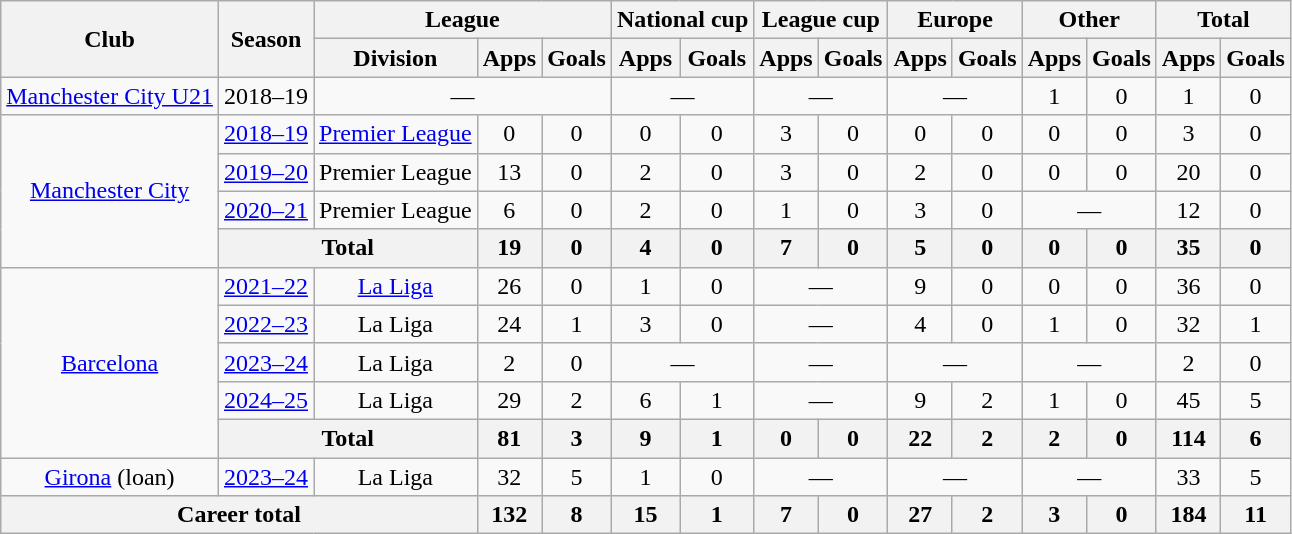<table class="wikitable" style="text-align:center">
<tr>
<th rowspan="2">Club</th>
<th rowspan="2">Season</th>
<th colspan="3">League</th>
<th colspan="2">National cup</th>
<th colspan="2">League cup</th>
<th colspan="2">Europe</th>
<th colspan="2">Other</th>
<th colspan="2">Total</th>
</tr>
<tr>
<th>Division</th>
<th>Apps</th>
<th>Goals</th>
<th>Apps</th>
<th>Goals</th>
<th>Apps</th>
<th>Goals</th>
<th>Apps</th>
<th>Goals</th>
<th>Apps</th>
<th>Goals</th>
<th>Apps</th>
<th>Goals</th>
</tr>
<tr>
<td><a href='#'>Manchester City U21</a></td>
<td>2018–19</td>
<td colspan="3">—</td>
<td colspan="2">—</td>
<td colspan="2">—</td>
<td colspan="2">—</td>
<td>1</td>
<td>0</td>
<td>1</td>
<td>0</td>
</tr>
<tr>
<td rowspan="4"><a href='#'>Manchester City</a></td>
<td><a href='#'>2018–19</a></td>
<td><a href='#'>Premier League</a></td>
<td>0</td>
<td>0</td>
<td>0</td>
<td>0</td>
<td>3</td>
<td>0</td>
<td>0</td>
<td>0</td>
<td>0</td>
<td>0</td>
<td>3</td>
<td>0</td>
</tr>
<tr>
<td><a href='#'>2019–20</a></td>
<td>Premier League</td>
<td>13</td>
<td>0</td>
<td>2</td>
<td>0</td>
<td>3</td>
<td>0</td>
<td>2</td>
<td>0</td>
<td>0</td>
<td>0</td>
<td>20</td>
<td>0</td>
</tr>
<tr>
<td><a href='#'>2020–21</a></td>
<td>Premier League</td>
<td>6</td>
<td>0</td>
<td>2</td>
<td>0</td>
<td>1</td>
<td>0</td>
<td>3</td>
<td>0</td>
<td colspan="2">—</td>
<td>12</td>
<td>0</td>
</tr>
<tr>
<th colspan="2">Total</th>
<th>19</th>
<th>0</th>
<th>4</th>
<th>0</th>
<th>7</th>
<th>0</th>
<th>5</th>
<th>0</th>
<th>0</th>
<th>0</th>
<th>35</th>
<th>0</th>
</tr>
<tr>
<td rowspan="5"><a href='#'>Barcelona</a></td>
<td><a href='#'>2021–22</a></td>
<td><a href='#'>La Liga</a></td>
<td>26</td>
<td>0</td>
<td>1</td>
<td>0</td>
<td colspan="2">—</td>
<td>9</td>
<td>0</td>
<td>0</td>
<td>0</td>
<td>36</td>
<td>0</td>
</tr>
<tr>
<td><a href='#'>2022–23</a></td>
<td>La Liga</td>
<td>24</td>
<td>1</td>
<td>3</td>
<td>0</td>
<td colspan="2">—</td>
<td>4</td>
<td>0</td>
<td>1</td>
<td>0</td>
<td>32</td>
<td>1</td>
</tr>
<tr>
<td><a href='#'>2023–24</a></td>
<td>La Liga</td>
<td>2</td>
<td>0</td>
<td colspan="2">—</td>
<td colspan="2">—</td>
<td colspan="2">—</td>
<td colspan="2">—</td>
<td>2</td>
<td>0</td>
</tr>
<tr>
<td><a href='#'>2024–25</a></td>
<td>La Liga</td>
<td>29</td>
<td>2</td>
<td>6</td>
<td>1</td>
<td colspan="2">—</td>
<td>9</td>
<td>2</td>
<td>1</td>
<td>0</td>
<td>45</td>
<td>5</td>
</tr>
<tr>
<th colspan="2">Total</th>
<th>81</th>
<th>3</th>
<th>9</th>
<th>1</th>
<th>0</th>
<th>0</th>
<th>22</th>
<th>2</th>
<th>2</th>
<th>0</th>
<th>114</th>
<th>6</th>
</tr>
<tr>
<td><a href='#'>Girona</a> (loan)</td>
<td><a href='#'>2023–24</a></td>
<td>La Liga</td>
<td>32</td>
<td>5</td>
<td>1</td>
<td>0</td>
<td colspan="2">—</td>
<td colspan="2">—</td>
<td colspan="2">—</td>
<td>33</td>
<td>5</td>
</tr>
<tr>
<th colspan="3">Career total</th>
<th>132</th>
<th>8</th>
<th>15</th>
<th>1</th>
<th>7</th>
<th>0</th>
<th>27</th>
<th>2</th>
<th>3</th>
<th>0</th>
<th>184</th>
<th>11</th>
</tr>
</table>
